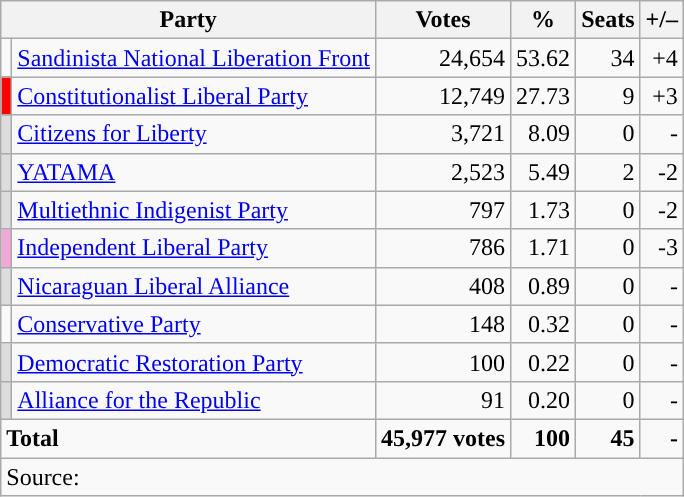<table class=wikitable style=text-align:right>
<tr>
<th colspan=2>Party</th>
<th>Votes</th>
<th>%</th>
<th>Seats</th>
<th>+/–</th>
</tr>
<tr>
<td></td>
<td align=left><a href='#'>Sandinista National Liberation Front</a></td>
<td>24,654</td>
<td>53.62</td>
<td>34</td>
<td>+4</td>
</tr>
<tr>
<td bgcolor=#FF0000></td>
<td align=left><a href='#'>Constitutionalist Liberal Party</a></td>
<td>12,749</td>
<td>27.73</td>
<td>9</td>
<td>+3</td>
</tr>
<tr>
<td bgcolor=#DDDDDD></td>
<td align=left><a href='#'>Citizens for Liberty</a></td>
<td>3,721</td>
<td>8.09</td>
<td>0</td>
<td>-</td>
</tr>
<tr>
<td bgcolor=#DDDDDD></td>
<td align=left><a href='#'>YATAMA</a></td>
<td>2,523</td>
<td>5.49</td>
<td>2</td>
<td>-2</td>
</tr>
<tr>
<td bgcolor=#DDDDDD></td>
<td align=left><a href='#'>Multiethnic Indigenist Party</a></td>
<td>797</td>
<td>1.73</td>
<td>0</td>
<td>-2</td>
</tr>
<tr>
<td bgcolor=#F0A9D7></td>
<td align=left><a href='#'>Independent Liberal Party</a></td>
<td>786</td>
<td>1.71</td>
<td>0</td>
<td>-3</td>
</tr>
<tr>
<td bgcolor=#DDDDDD></td>
<td align=left><a href='#'>Nicaraguan Liberal Alliance</a></td>
<td>408</td>
<td>0.89</td>
<td>0</td>
<td>-</td>
</tr>
<tr>
<td></td>
<td align=left><a href='#'>Conservative Party</a></td>
<td>148</td>
<td>0.32</td>
<td>0</td>
<td>-</td>
</tr>
<tr>
<td bgcolor=#DDDDDD></td>
<td align=left><a href='#'>Democratic Restoration Party</a></td>
<td>100</td>
<td>0.22</td>
<td>0</td>
<td>-</td>
</tr>
<tr>
<td bgcolor=#DDDDDD></td>
<td align=left><a href='#'>Alliance for the Republic</a></td>
<td>91</td>
<td>0.20</td>
<td>0</td>
<td>-</td>
</tr>
<tr>
<td align=left colspan=2><strong>Total</strong></td>
<td><strong>45,977 votes</strong></td>
<td><strong>100</strong></td>
<td><strong>45</strong></td>
<td><strong>-</strong></td>
</tr>
<tr>
<td align=left colspan=6>Source:</td>
</tr>
</table>
